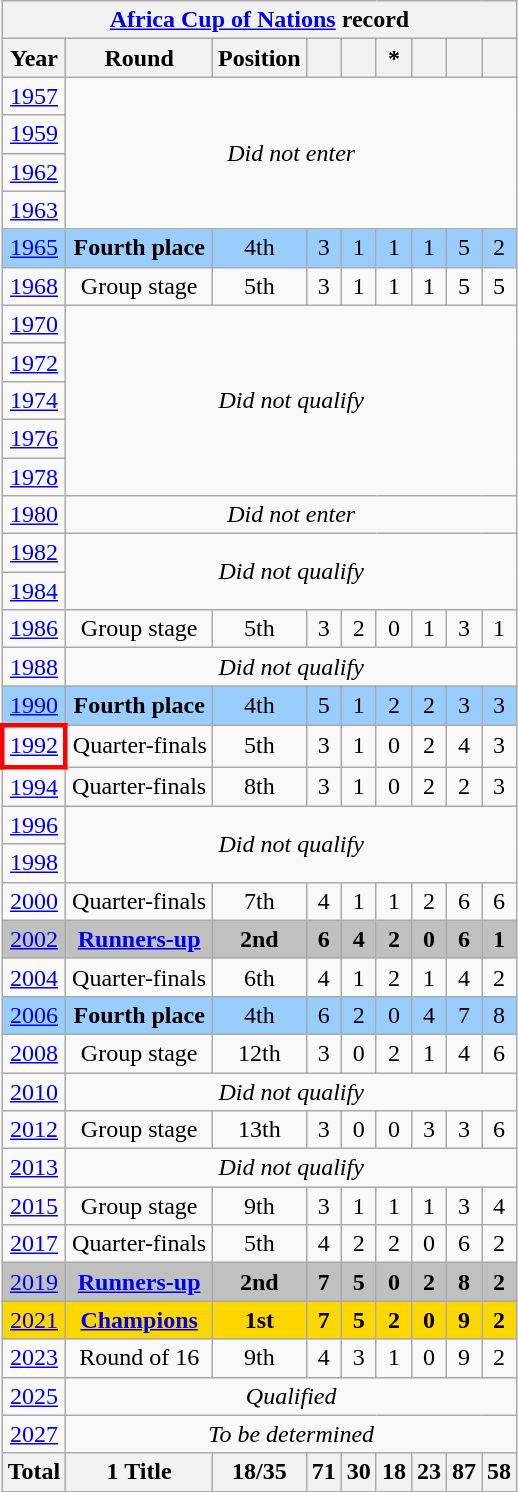<table class="wikitable" style="text-align: center;">
<tr>
<th colspan=9><a href='#'>Africa Cup of Nations</a> record</th>
</tr>
<tr>
<th>Year</th>
<th>Round</th>
<th>Position</th>
<th></th>
<th></th>
<th>*</th>
<th></th>
<th></th>
<th></th>
</tr>
<tr>
<td> <a href='#'>1957</a></td>
<td colspan=8 rowspan=4><em>Did not enter</em></td>
</tr>
<tr>
<td> <a href='#'>1959</a></td>
</tr>
<tr>
<td> <a href='#'>1962</a></td>
</tr>
<tr>
<td> <a href='#'>1963</a></td>
</tr>
<tr style="background:#9acdff;">
<td> <a href='#'>1965</a></td>
<td><strong>Fourth place</strong></td>
<td>4th</td>
<td>3</td>
<td>1</td>
<td>1</td>
<td>1</td>
<td>5</td>
<td>2</td>
</tr>
<tr>
<td> <a href='#'>1968</a></td>
<td>Group stage</td>
<td>5th</td>
<td>3</td>
<td>1</td>
<td>1</td>
<td>1</td>
<td>5</td>
<td>5</td>
</tr>
<tr>
<td> <a href='#'>1970</a></td>
<td colspan=8 rowspan=5><em>Did not qualify</em></td>
</tr>
<tr>
<td> <a href='#'>1972</a></td>
</tr>
<tr>
<td> <a href='#'>1974</a></td>
</tr>
<tr>
<td> <a href='#'>1976</a></td>
</tr>
<tr>
<td> <a href='#'>1978</a></td>
</tr>
<tr>
<td> <a href='#'>1980</a></td>
<td colspan=8><em>Did not enter</em></td>
</tr>
<tr>
<td> <a href='#'>1982</a></td>
<td colspan=8 rowspan=2><em>Did not qualify</em></td>
</tr>
<tr>
<td> <a href='#'>1984</a></td>
</tr>
<tr>
<td> <a href='#'>1986</a></td>
<td>Group stage</td>
<td>5th</td>
<td>3</td>
<td>2</td>
<td>0</td>
<td>1</td>
<td>3</td>
<td>1</td>
</tr>
<tr>
<td> <a href='#'>1988</a></td>
<td colspan=8><em>Did not qualify</em></td>
</tr>
<tr style="background:#9acdff;">
<td> <a href='#'>1990</a></td>
<td><strong>Fourth place</strong></td>
<td>4th</td>
<td>5</td>
<td>1</td>
<td>2</td>
<td>2</td>
<td>3</td>
<td>3</td>
</tr>
<tr>
<td style="border: 3px solid red "> <a href='#'>1992</a></td>
<td>Quarter-finals</td>
<td>5th</td>
<td>3</td>
<td>1</td>
<td>0</td>
<td>2</td>
<td>4</td>
<td>3</td>
</tr>
<tr>
<td> <a href='#'>1994</a></td>
<td>Quarter-finals</td>
<td>8th</td>
<td>3</td>
<td>1</td>
<td>0</td>
<td>2</td>
<td>2</td>
<td>3</td>
</tr>
<tr>
<td> <a href='#'>1996</a></td>
<td colspan=8 rowspan=2><em>Did not qualify</em></td>
</tr>
<tr>
<td> <a href='#'>1998</a></td>
</tr>
<tr>
<td>  <a href='#'>2000</a></td>
<td>Quarter-finals</td>
<td>7th</td>
<td>4</td>
<td>1</td>
<td>1</td>
<td>2</td>
<td>6</td>
<td>6</td>
</tr>
<tr bgcolor="silver">
<td> <a href='#'>2002</a></td>
<td><strong><a href='#'>Runners-up</a></strong></td>
<td><strong>2nd</strong></td>
<td><strong>6</strong></td>
<td><strong>4</strong></td>
<td><strong>2</strong></td>
<td><strong>0</strong></td>
<td><strong>6</strong></td>
<td><strong>1</strong></td>
</tr>
<tr>
<td> <a href='#'>2004</a></td>
<td>Quarter-finals</td>
<td>6th</td>
<td>4</td>
<td>1</td>
<td>2</td>
<td>1</td>
<td>4</td>
<td>2</td>
</tr>
<tr style="background:#9acdff;">
<td> <a href='#'>2006</a></td>
<td><strong>Fourth place</strong></td>
<td>4th</td>
<td>6</td>
<td>2</td>
<td>0</td>
<td>4</td>
<td>7</td>
<td>8</td>
</tr>
<tr>
<td> <a href='#'>2008</a></td>
<td>Group stage</td>
<td>12th</td>
<td>3</td>
<td>0</td>
<td>2</td>
<td>1</td>
<td>4</td>
<td>6</td>
</tr>
<tr>
<td> <a href='#'>2010</a></td>
<td colspan=8><em>Did not qualify</em></td>
</tr>
<tr>
<td>  <a href='#'>2012</a></td>
<td>Group stage</td>
<td>13th</td>
<td>3</td>
<td>0</td>
<td>0</td>
<td>3</td>
<td>3</td>
<td>6</td>
</tr>
<tr>
<td> <a href='#'>2013</a></td>
<td colspan=8><em>Did not qualify</em></td>
</tr>
<tr>
<td> <a href='#'>2015</a></td>
<td>Group stage</td>
<td>9th</td>
<td>3</td>
<td>1</td>
<td>1</td>
<td>1</td>
<td>3</td>
<td>4</td>
</tr>
<tr>
<td> <a href='#'>2017</a></td>
<td>Quarter-finals</td>
<td>5th</td>
<td>4</td>
<td>2</td>
<td>2</td>
<td>0</td>
<td>6</td>
<td>2</td>
</tr>
<tr bgcolor="silver">
<td> <a href='#'>2019</a></td>
<td><strong><a href='#'>Runners-up</a></strong></td>
<td><strong>2nd</strong></td>
<td><strong>7</strong></td>
<td><strong>5</strong></td>
<td><strong>0</strong></td>
<td><strong>2</strong></td>
<td><strong>8</strong></td>
<td><strong>2</strong></td>
</tr>
<tr>
</tr>
<tr bgcolor="gold">
<td> <a href='#'>2021</a></td>
<td><strong><a href='#'>Champions</a></strong></td>
<td><strong>1st</strong></td>
<td><strong>7</strong></td>
<td><strong>5</strong></td>
<td><strong>2</strong></td>
<td><strong>0</strong></td>
<td><strong>9</strong></td>
<td><strong>2</strong></td>
</tr>
<tr>
<td> <a href='#'>2023</a></td>
<td>Round of 16</td>
<td>9th</td>
<td>4</td>
<td>3</td>
<td>1</td>
<td>0</td>
<td>9</td>
<td>2</td>
</tr>
<tr>
<td> <a href='#'>2025</a></td>
<td colspan=8><em>Qualified</em></td>
</tr>
<tr>
<td>   <a href='#'>2027</a></td>
<td colspan=8><em>To be determined</em></td>
</tr>
<tr>
<th>Total</th>
<th>1 Title</th>
<th>18/35</th>
<th>71</th>
<th>30</th>
<th>18</th>
<th>23</th>
<th>87</th>
<th>58</th>
</tr>
</table>
